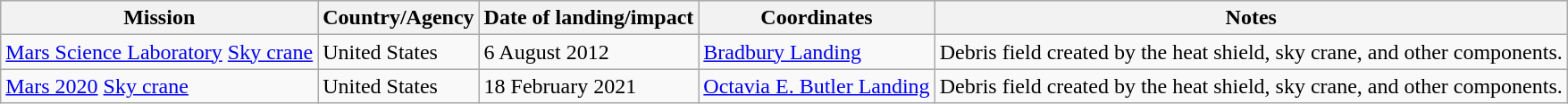<table class="wikitable sortable sort-under">
<tr valign="top">
<th>Mission</th>
<th>Country/Agency</th>
<th>Date of landing/impact</th>
<th>Coordinates</th>
<th class=unsortable>Notes</th>
</tr>
<tr valign="top">
<td><a href='#'>Mars Science Laboratory</a> <a href='#'>Sky crane</a></td>
<td> United States</td>
<td>6 August 2012</td>
<td><a href='#'>Bradbury Landing</a><br></td>
<td>Debris field created by the heat shield, sky crane, and other components.</td>
</tr>
<tr valign="top">
<td><a href='#'>Mars 2020</a> <a href='#'>Sky crane</a></td>
<td> United States</td>
<td>18 February 2021</td>
<td><a href='#'>Octavia E. Butler Landing</a><br></td>
<td>Debris field created by the heat shield, sky crane, and other components.</td>
</tr>
</table>
